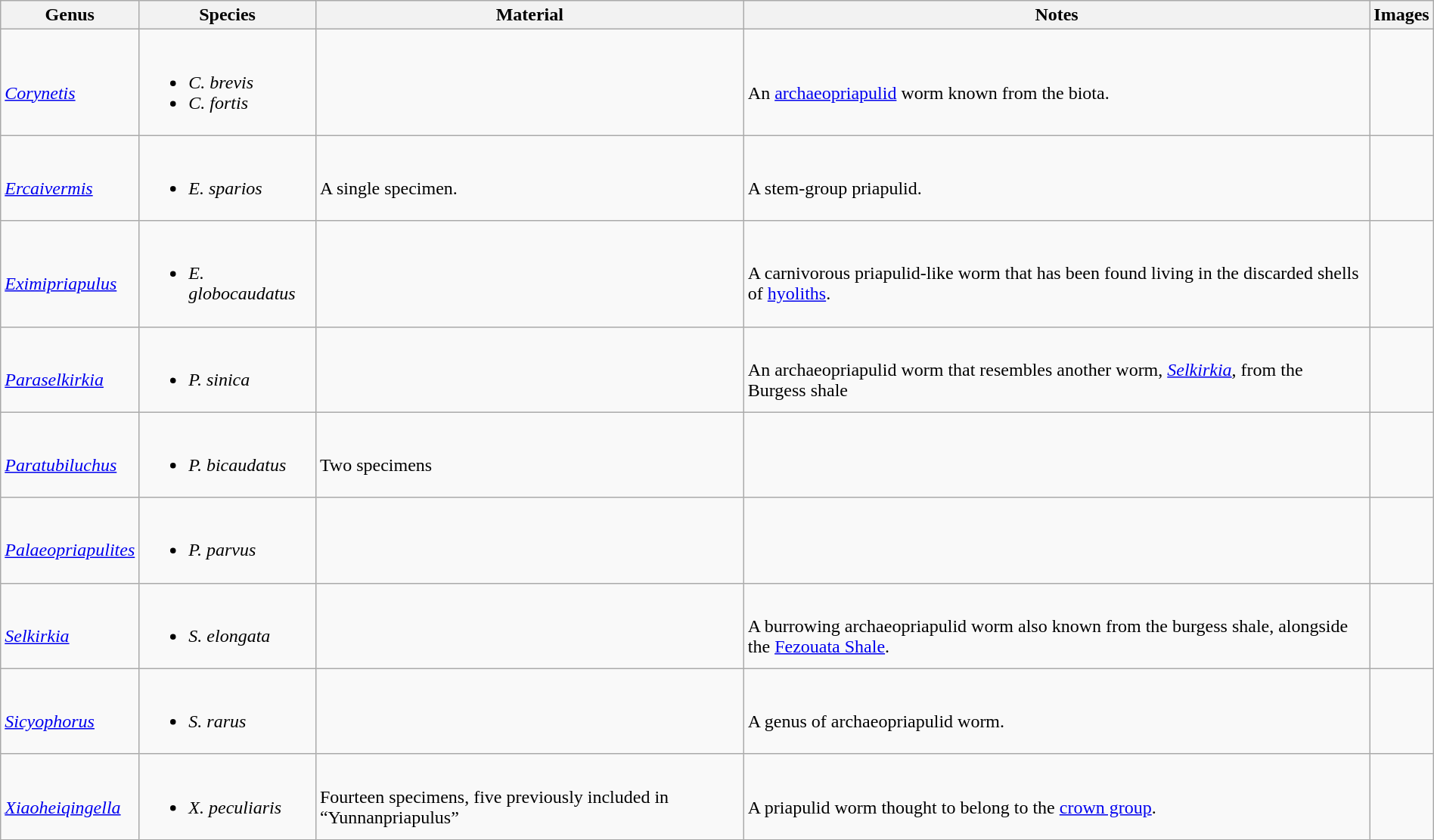<table class="wikitable" style="margin:auto;width:100%;">
<tr>
<th>Genus</th>
<th>Species</th>
<th>Material</th>
<th>Notes</th>
<th>Images</th>
</tr>
<tr>
<td><br><em><a href='#'>Corynetis</a></em></td>
<td><br><ul><li><em>C. brevis</em></li><li><em>C. fortis</em></li></ul></td>
<td></td>
<td><br>An <a href='#'>archaeopriapulid</a> worm known from the biota.</td>
<td><br></td>
</tr>
<tr>
<td><br><em><a href='#'>Ercaivermis</a></em></td>
<td><br><ul><li><em>E. sparios</em></li></ul></td>
<td><br>A single specimen.</td>
<td><br>A stem-group priapulid.</td>
<td></td>
</tr>
<tr>
<td><br><em><a href='#'>Eximipriapulus</a></em></td>
<td><br><ul><li><em>E. globocaudatus</em></li></ul></td>
<td></td>
<td><br>A carnivorous priapulid-like worm that has been found living in the discarded shells of <a href='#'>hyoliths</a>.</td>
<td><br></td>
</tr>
<tr>
<td><br><em><a href='#'>Paraselkirkia</a></em></td>
<td><br><ul><li><em>P. sinica</em></li></ul></td>
<td></td>
<td><br>An archaeopriapulid worm that resembles another worm, <em><a href='#'>Selkirkia</a></em>, from the Burgess shale</td>
<td><br></td>
</tr>
<tr>
<td><br><em><a href='#'>Paratubiluchus</a></em></td>
<td><br><ul><li><em>P. bicaudatus</em></li></ul></td>
<td><br>Two specimens</td>
<td></td>
<td><br></td>
</tr>
<tr>
<td><br><em><a href='#'>Palaeopriapulites</a></em></td>
<td><br><ul><li><em>P. parvus</em></li></ul></td>
<td></td>
<td></td>
<td><br></td>
</tr>
<tr>
<td><br><em><a href='#'>Selkirkia</a></em></td>
<td><br><ul><li><em>S. elongata</em></li></ul></td>
<td></td>
<td><br>A burrowing archaeopriapulid worm also known from the burgess shale, alongside the <a href='#'>Fezouata Shale</a>.</td>
<td><br></td>
</tr>
<tr>
<td><br><em><a href='#'>Sicyophorus</a></em></td>
<td><br><ul><li><em>S. rarus</em></li></ul></td>
<td></td>
<td><br>A genus of archaeopriapulid worm.</td>
<td><br></td>
</tr>
<tr>
<td><br><em><a href='#'>Xiaoheiqingella</a></em></td>
<td><br><ul><li><em>X. peculiaris</em></li></ul></td>
<td><br>Fourteen specimens, five previously included in “Yunnanpriapulus”</td>
<td><br>A priapulid worm thought to belong to the <a href='#'>crown group</a>.</td>
<td><br></td>
</tr>
</table>
